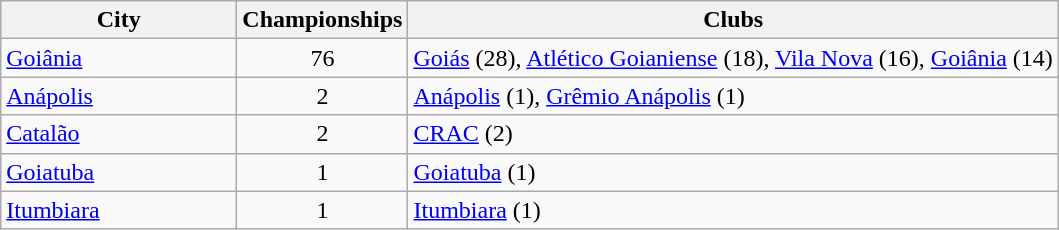<table class="wikitable">
<tr>
<th style="width:150px">City</th>
<th>Championships</th>
<th>Clubs</th>
</tr>
<tr>
<td> <a href='#'>Goiânia</a></td>
<td align="center">76</td>
<td><a href='#'>Goiás</a> (28), <a href='#'>Atlético Goianiense</a> (18), <a href='#'>Vila Nova</a> (16), <a href='#'>Goiânia</a> (14)</td>
</tr>
<tr>
<td> <a href='#'>Anápolis</a></td>
<td align="center">2</td>
<td><a href='#'>Anápolis</a> (1), <a href='#'>Grêmio Anápolis</a> (1)</td>
</tr>
<tr>
<td> <a href='#'>Catalão</a></td>
<td align="center">2</td>
<td><a href='#'>CRAC</a> (2)</td>
</tr>
<tr>
<td> <a href='#'>Goiatuba</a></td>
<td align="center">1</td>
<td><a href='#'>Goiatuba</a> (1)</td>
</tr>
<tr>
<td> <a href='#'>Itumbiara</a></td>
<td align="center">1</td>
<td><a href='#'>Itumbiara</a> (1)</td>
</tr>
</table>
